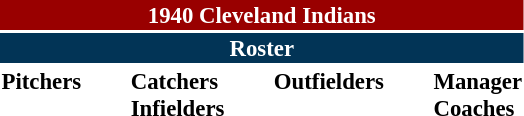<table class="toccolours" style="font-size: 95%;">
<tr>
<th colspan="10" style="background-color: #990000; color: white; text-align: center;">1940 Cleveland Indians</th>
</tr>
<tr>
<td colspan="10" style="background-color: #023456; color: white; text-align: center;"><strong>Roster</strong></td>
</tr>
<tr>
<td valign="top"><strong>Pitchers</strong><br>













</td>
<td width="25px"></td>
<td valign="top"><strong>Catchers</strong><br>


<strong>Infielders</strong>






</td>
<td width="25px"></td>
<td valign="top"><strong>Outfielders</strong><br>



</td>
<td width="25px"></td>
<td valign="top"><strong>Manager</strong><br>
<strong>Coaches</strong>


</td>
</tr>
</table>
